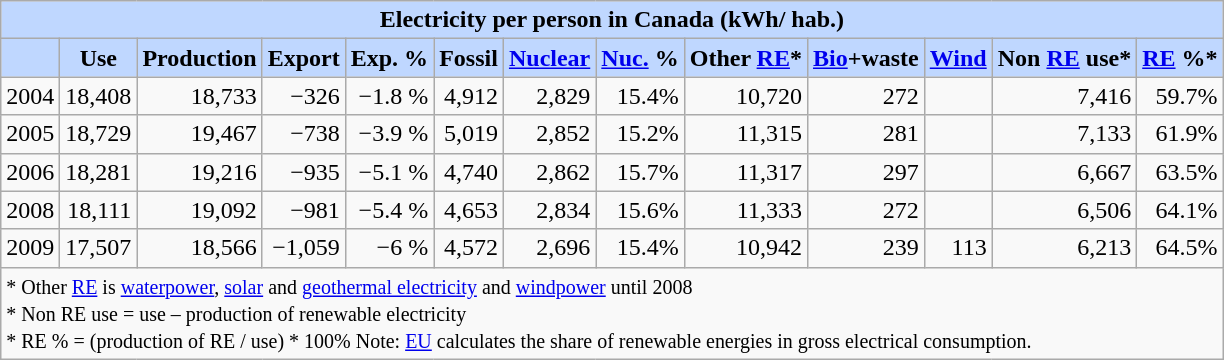<table class="wikitable">
<tr>
<th colspan="13" align="center" style="background-color:#BFD7FF;">Electricity per person in Canada (kWh/ hab.)  </th>
</tr>
<tr>
<th style="background:#BFD7FF;"></th>
<th style="background:#BFD7FF; ">Use</th>
<th style="background:#BFD7FF;">Production</th>
<th style="background:#BFD7FF;"><span> Export </span></th>
<th style="background:#BFD7FF;"><span> Exp. %</span></th>
<th style="background:#BFD7FF;">Fossil</th>
<th style="background:#BFD7FF;"><a href='#'>Nuclear</a></th>
<th style="background:#BFD7FF;"><a href='#'>Nuc.</a> %</th>
<th style="background:#BFD7FF;">Other <a href='#'>RE</a>*</th>
<th style="background:#BFD7FF;"><a href='#'>Bio</a>+waste</th>
<th style="background:#BFD7FF;"><a href='#'>Wind</a></th>
<th style="background:#BFD7FF;">Non <a href='#'>RE</a> use*</th>
<th style="background:#BFD7FF;"><a href='#'>RE</a> %*</th>
</tr>
<tr --->
<td align=left>2004</td>
<td align= right>18,408</td>
<td align="right">18,733</td>
<td align="right"><span>−326</span></td>
<td align="right"><span>−1.8 %</span></td>
<td align="right">4,912</td>
<td align="right">2,829</td>
<td align="right">15.4%</td>
<td align="right">10,720</td>
<td align="right">272</td>
<td align="right"></td>
<td align="right">7,416</td>
<td align= right>59.7%</td>
</tr>
<tr ---->
<td align=left>2005</td>
<td align="right">18,729</td>
<td align="right">19,467</td>
<td align="right"><span>−738</span></td>
<td align="right"><span>−3.9 %</span></td>
<td align= right>5,019</td>
<td align="right">2,852</td>
<td align="right">15.2%</td>
<td align="right">11,315</td>
<td align="right">281</td>
<td align="right"></td>
<td align="right">7,133</td>
<td align= right>61.9%</td>
</tr>
<tr ---->
<td align=left>2006</td>
<td align="right">18,281</td>
<td align="right">19,216</td>
<td align="right"><span>−935</span></td>
<td align="right"><span>−5.1 %</span></td>
<td align= right>4,740</td>
<td align="right">2,862</td>
<td align="right">15.7%</td>
<td align="right">11,317</td>
<td align="right">297</td>
<td align="right"></td>
<td align="right">6,667</td>
<td align= right>63.5%</td>
</tr>
<tr ---->
<td align=left>2008</td>
<td align="right">18,111</td>
<td align="right">19,092</td>
<td align="right"><span>−981</span></td>
<td align="right"><span>−5.4 %</span></td>
<td align= right>4,653</td>
<td align="right">2,834</td>
<td align="right">15.6%</td>
<td align="right">11,333</td>
<td align="right">272</td>
<td align="right"></td>
<td align="right">6,506</td>
<td align= right>64.1%</td>
</tr>
<tr ---->
<td align=left>2009</td>
<td align="right">17,507</td>
<td align="right">18,566</td>
<td align="right"><span>−1,059</span></td>
<td align="right"><span>−6 %</span></td>
<td align= right>4,572</td>
<td align="right">2,696</td>
<td align="right">15.4%</td>
<td align="right">10,942</td>
<td align="right">239</td>
<td align="right">113</td>
<td align="right">6,213</td>
<td align= right>64.5%</td>
</tr>
<tr -->
<td colspan="13" align="left"><small>* Other <a href='#'>RE</a> is <a href='#'>waterpower</a>, <a href='#'>solar</a> and <a href='#'>geothermal electricity</a> and <a href='#'>windpower</a> until 2008<br>* Non RE use = use – production of renewable electricity <br> * RE % = (production of RE / use) * 100%  Note: <a href='#'>EU</a> calculates the share of renewable energies in gross electrical consumption.<br> </small></td>
</tr>
</table>
